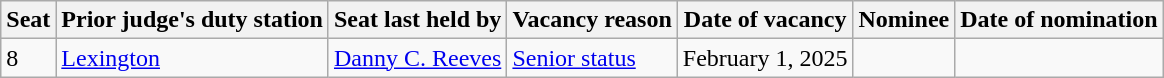<table class=wikitable>
<tr>
<th>Seat</th>
<th>Prior judge's duty station</th>
<th>Seat last held by</th>
<th>Vacancy reason</th>
<th>Date of vacancy</th>
<th>Nominee</th>
<th>Date of nomination</th>
</tr>
<tr>
<td>8</td>
<td><a href='#'>Lexington</a></td>
<td><a href='#'>Danny C. Reeves</a></td>
<td><a href='#'>Senior status</a></td>
<td>February 1, 2025</td>
<td align="center"></td>
<td align="center"></td>
</tr>
</table>
